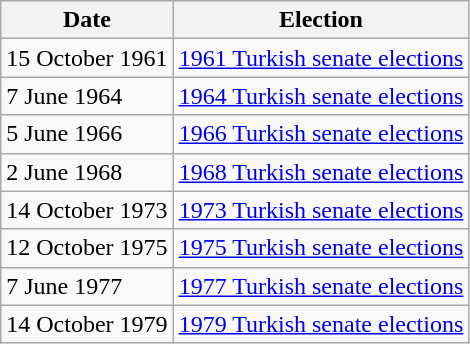<table class="wikitable">
<tr>
<th>Date</th>
<th>Election</th>
</tr>
<tr>
<td>15 October 1961</td>
<td><a href='#'>1961 Turkish senate elections</a></td>
</tr>
<tr>
<td>7 June 1964</td>
<td><a href='#'>1964 Turkish senate elections</a></td>
</tr>
<tr>
<td>5 June 1966</td>
<td><a href='#'>1966 Turkish senate elections</a></td>
</tr>
<tr>
<td>2 June 1968</td>
<td><a href='#'>1968 Turkish senate elections</a></td>
</tr>
<tr>
<td>14 October 1973</td>
<td><a href='#'>1973 Turkish senate elections</a></td>
</tr>
<tr>
<td>12 October 1975</td>
<td><a href='#'>1975 Turkish senate elections</a></td>
</tr>
<tr>
<td>7 June 1977</td>
<td><a href='#'>1977 Turkish senate elections</a></td>
</tr>
<tr>
<td>14 October 1979</td>
<td><a href='#'>1979 Turkish senate elections</a></td>
</tr>
</table>
